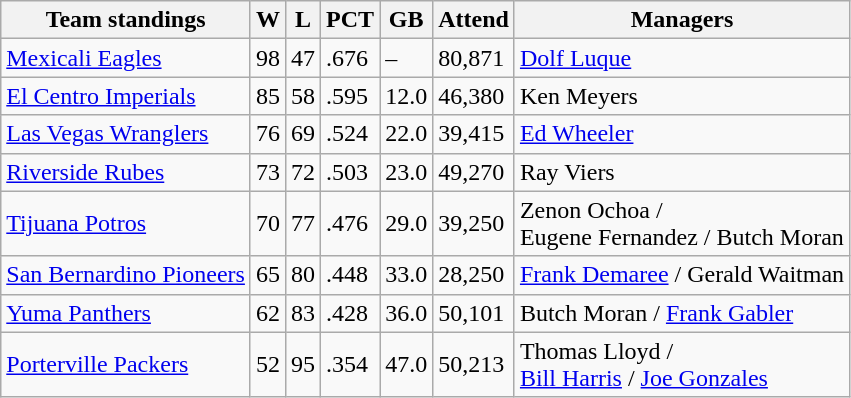<table class="wikitable">
<tr>
<th>Team standings</th>
<th>W</th>
<th>L</th>
<th>PCT</th>
<th>GB</th>
<th>Attend</th>
<th>Managers</th>
</tr>
<tr>
<td><a href='#'>Mexicali Eagles</a></td>
<td>98</td>
<td>47</td>
<td>.676</td>
<td>–</td>
<td>80,871</td>
<td><a href='#'>Dolf Luque</a></td>
</tr>
<tr>
<td><a href='#'>El Centro Imperials</a></td>
<td>85</td>
<td>58</td>
<td>.595</td>
<td>12.0</td>
<td>46,380</td>
<td>Ken Meyers</td>
</tr>
<tr>
<td><a href='#'>Las Vegas Wranglers</a></td>
<td>76</td>
<td>69</td>
<td>.524</td>
<td>22.0</td>
<td>39,415</td>
<td><a href='#'>Ed Wheeler</a></td>
</tr>
<tr>
<td><a href='#'>Riverside Rubes</a></td>
<td>73</td>
<td>72</td>
<td>.503</td>
<td>23.0</td>
<td>49,270</td>
<td>Ray Viers</td>
</tr>
<tr>
<td><a href='#'>Tijuana Potros</a></td>
<td>70</td>
<td>77</td>
<td>.476</td>
<td>29.0</td>
<td>39,250</td>
<td>Zenon Ochoa /<br>Eugene Fernandez / Butch Moran</td>
</tr>
<tr>
<td><a href='#'>San Bernardino Pioneers</a></td>
<td>65</td>
<td>80</td>
<td>.448</td>
<td>33.0</td>
<td>28,250</td>
<td><a href='#'>Frank Demaree</a> / Gerald Waitman</td>
</tr>
<tr>
<td><a href='#'>Yuma Panthers</a></td>
<td>62</td>
<td>83</td>
<td>.428</td>
<td>36.0</td>
<td>50,101</td>
<td>Butch Moran / <a href='#'>Frank Gabler</a></td>
</tr>
<tr>
<td><a href='#'>Porterville Packers</a></td>
<td>52</td>
<td>95</td>
<td>.354</td>
<td>47.0</td>
<td>50,213</td>
<td>Thomas Lloyd /<br> <a href='#'>Bill Harris</a> / <a href='#'>Joe Gonzales</a></td>
</tr>
</table>
